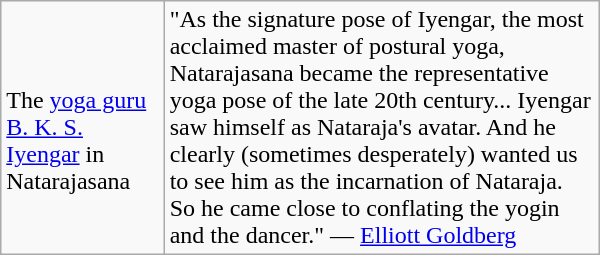<table class="wikitable floatright" width=400px>
<tr>
<td><br>The <a href='#'>yoga guru</a> <a href='#'>B. K. S. Iyengar</a> in Natarajasana</td>
<td>"As the signature pose of Iyengar, the most acclaimed master of postural yoga, Natarajasana became the representative yoga pose of the late 20th century... Iyengar saw himself as Nataraja's avatar. And he clearly (sometimes desperately) wanted us to see him as the incarnation of Nataraja. So he came close to conflating the yogin and the dancer." — <a href='#'>Elliott Goldberg</a></td>
</tr>
</table>
